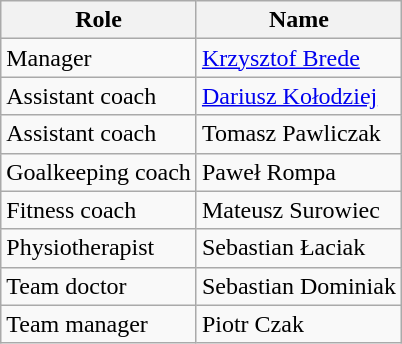<table class="wikitable">
<tr>
<th>Role</th>
<th>Name</th>
</tr>
<tr>
<td>Manager</td>
<td> <a href='#'>Krzysztof Brede</a></td>
</tr>
<tr>
<td>Assistant coach</td>
<td> <a href='#'>Dariusz Kołodziej</a></td>
</tr>
<tr>
<td>Assistant coach</td>
<td> Tomasz Pawliczak</td>
</tr>
<tr>
<td>Goalkeeping coach</td>
<td> Paweł Rompa</td>
</tr>
<tr>
<td>Fitness coach</td>
<td> Mateusz Surowiec</td>
</tr>
<tr>
<td>Physiotherapist</td>
<td> Sebastian Łaciak</td>
</tr>
<tr>
<td>Team doctor</td>
<td> Sebastian Dominiak</td>
</tr>
<tr>
<td>Team manager</td>
<td> Piotr Czak</td>
</tr>
</table>
